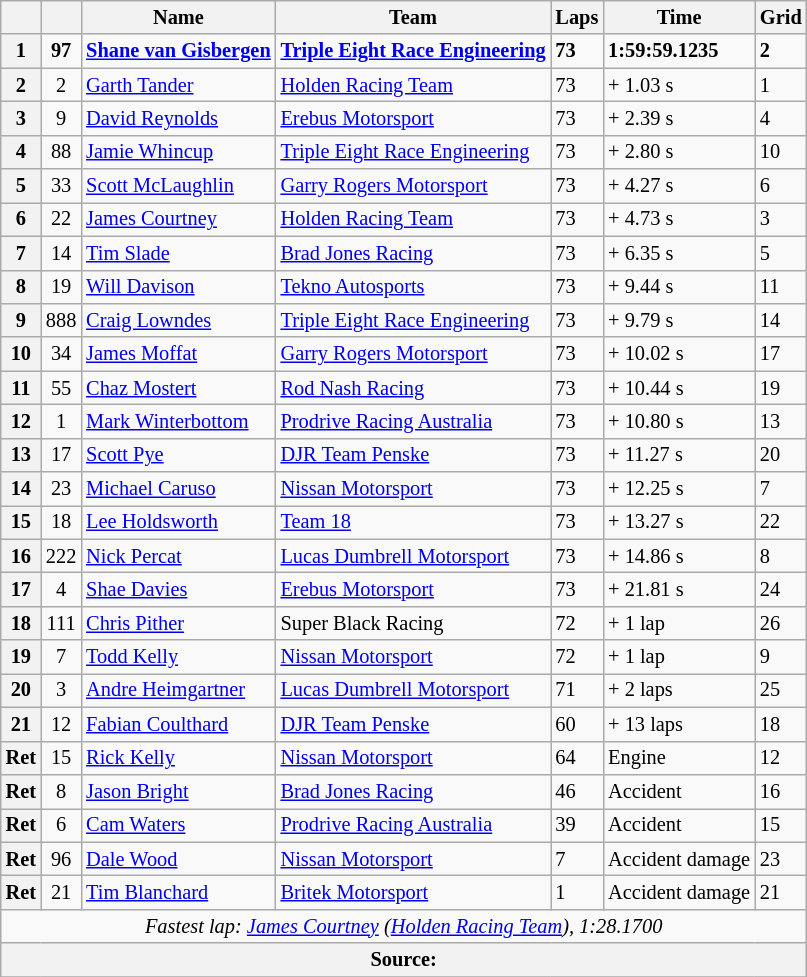<table class="wikitable" style="font-size: 85%">
<tr>
<th></th>
<th></th>
<th>Name</th>
<th>Team</th>
<th>Laps</th>
<th>Time</th>
<th>Grid</th>
</tr>
<tr>
<th>1</th>
<td align="center"><strong>97</strong></td>
<td> <strong><a href='#'>Shane van Gisbergen</a></strong></td>
<td><strong><a href='#'>Triple Eight Race Engineering</a></strong></td>
<td><strong>73</strong></td>
<td><strong>1:59:59.1235</strong></td>
<td><strong>2</strong></td>
</tr>
<tr>
<th>2</th>
<td align="center">2</td>
<td> <a href='#'>Garth Tander</a></td>
<td><a href='#'>Holden Racing Team</a></td>
<td>73</td>
<td>+ 1.03 s</td>
<td>1</td>
</tr>
<tr>
<th>3</th>
<td align="center">9</td>
<td> <a href='#'>David Reynolds</a></td>
<td><a href='#'>Erebus Motorsport</a></td>
<td>73</td>
<td>+ 2.39 s</td>
<td>4</td>
</tr>
<tr>
<th>4</th>
<td align="center">88</td>
<td> <a href='#'>Jamie Whincup</a></td>
<td><a href='#'>Triple Eight Race Engineering</a></td>
<td>73</td>
<td>+ 2.80 s</td>
<td>10</td>
</tr>
<tr>
<th>5</th>
<td align="center">33</td>
<td> <a href='#'>Scott McLaughlin</a></td>
<td><a href='#'>Garry Rogers Motorsport</a></td>
<td>73</td>
<td>+ 4.27 s</td>
<td>6</td>
</tr>
<tr>
<th>6</th>
<td align="center">22</td>
<td> <a href='#'>James Courtney</a></td>
<td><a href='#'>Holden Racing Team</a></td>
<td>73</td>
<td>+ 4.73 s</td>
<td>3</td>
</tr>
<tr>
<th>7</th>
<td align="center">14</td>
<td> <a href='#'>Tim Slade</a></td>
<td><a href='#'>Brad Jones Racing</a></td>
<td>73</td>
<td>+ 6.35 s</td>
<td>5</td>
</tr>
<tr>
<th>8</th>
<td align="center">19</td>
<td> <a href='#'>Will Davison</a></td>
<td><a href='#'>Tekno Autosports</a></td>
<td>73</td>
<td>+ 9.44 s</td>
<td>11</td>
</tr>
<tr>
<th>9</th>
<td align="center">888</td>
<td> <a href='#'>Craig Lowndes</a></td>
<td><a href='#'>Triple Eight Race Engineering</a></td>
<td>73</td>
<td>+ 9.79 s</td>
<td>14</td>
</tr>
<tr>
<th>10</th>
<td align="center">34</td>
<td> <a href='#'>James Moffat</a></td>
<td><a href='#'>Garry Rogers Motorsport</a></td>
<td>73</td>
<td>+ 10.02 s</td>
<td>17</td>
</tr>
<tr>
<th>11</th>
<td align="center">55</td>
<td> <a href='#'>Chaz Mostert</a></td>
<td><a href='#'>Rod Nash Racing</a></td>
<td>73</td>
<td>+ 10.44 s</td>
<td>19</td>
</tr>
<tr>
<th>12</th>
<td align="center">1</td>
<td> <a href='#'>Mark Winterbottom</a></td>
<td><a href='#'>Prodrive Racing Australia</a></td>
<td>73</td>
<td>+ 10.80 s</td>
<td>13</td>
</tr>
<tr>
<th>13</th>
<td align="center">17</td>
<td> <a href='#'>Scott Pye</a></td>
<td><a href='#'>DJR Team Penske</a></td>
<td>73</td>
<td>+ 11.27 s</td>
<td>20</td>
</tr>
<tr>
<th>14</th>
<td align="center">23</td>
<td> <a href='#'>Michael Caruso</a></td>
<td><a href='#'>Nissan Motorsport</a></td>
<td>73</td>
<td>+ 12.25 s</td>
<td>7</td>
</tr>
<tr>
<th>15</th>
<td align="center">18</td>
<td> <a href='#'>Lee Holdsworth</a></td>
<td><a href='#'>Team 18</a></td>
<td>73</td>
<td>+ 13.27 s</td>
<td>22</td>
</tr>
<tr>
<th>16</th>
<td align="center">222</td>
<td> <a href='#'>Nick Percat</a></td>
<td><a href='#'>Lucas Dumbrell Motorsport</a></td>
<td>73</td>
<td>+ 14.86 s</td>
<td>8</td>
</tr>
<tr>
<th>17</th>
<td align="center">4</td>
<td> <a href='#'>Shae Davies</a></td>
<td><a href='#'>Erebus Motorsport</a></td>
<td>73</td>
<td>+ 21.81 s</td>
<td>24</td>
</tr>
<tr>
<th>18</th>
<td align="center">111</td>
<td> <a href='#'>Chris Pither</a></td>
<td>Super Black Racing</td>
<td>72</td>
<td>+ 1 lap</td>
<td>26</td>
</tr>
<tr>
<th>19</th>
<td align="center">7</td>
<td> <a href='#'>Todd Kelly</a></td>
<td><a href='#'>Nissan Motorsport</a></td>
<td>72</td>
<td>+ 1 lap</td>
<td>9</td>
</tr>
<tr>
<th>20</th>
<td align="center">3</td>
<td> <a href='#'>Andre Heimgartner</a></td>
<td><a href='#'>Lucas Dumbrell Motorsport</a></td>
<td>71</td>
<td>+ 2 laps</td>
<td>25</td>
</tr>
<tr>
<th>21</th>
<td align="center">12</td>
<td> <a href='#'>Fabian Coulthard</a></td>
<td><a href='#'>DJR Team Penske</a></td>
<td>60</td>
<td>+ 13 laps</td>
<td>18</td>
</tr>
<tr>
<th>Ret</th>
<td align="center">15</td>
<td> <a href='#'>Rick Kelly</a></td>
<td><a href='#'>Nissan Motorsport</a></td>
<td>64</td>
<td>Engine</td>
<td>12</td>
</tr>
<tr>
<th>Ret</th>
<td align="center">8</td>
<td> <a href='#'>Jason Bright</a></td>
<td><a href='#'>Brad Jones Racing</a></td>
<td>46</td>
<td>Accident</td>
<td>16</td>
</tr>
<tr>
<th>Ret</th>
<td align="center">6</td>
<td> <a href='#'>Cam Waters</a></td>
<td><a href='#'>Prodrive Racing Australia</a></td>
<td>39</td>
<td>Accident</td>
<td>15</td>
</tr>
<tr>
<th>Ret</th>
<td align="center">96</td>
<td> <a href='#'>Dale Wood</a></td>
<td><a href='#'>Nissan Motorsport</a></td>
<td>7</td>
<td>Accident damage</td>
<td>23</td>
</tr>
<tr>
<th>Ret</th>
<td align="center">21</td>
<td> <a href='#'>Tim Blanchard</a></td>
<td><a href='#'>Britek Motorsport</a></td>
<td>1</td>
<td>Accident damage</td>
<td>21</td>
</tr>
<tr>
<td colspan=8 align="center"><em>Fastest lap: <a href='#'>James Courtney</a> (<a href='#'>Holden Racing Team</a>), 1:28.1700</em></td>
</tr>
<tr>
<th colspan=8>Source:</th>
</tr>
<tr>
</tr>
</table>
